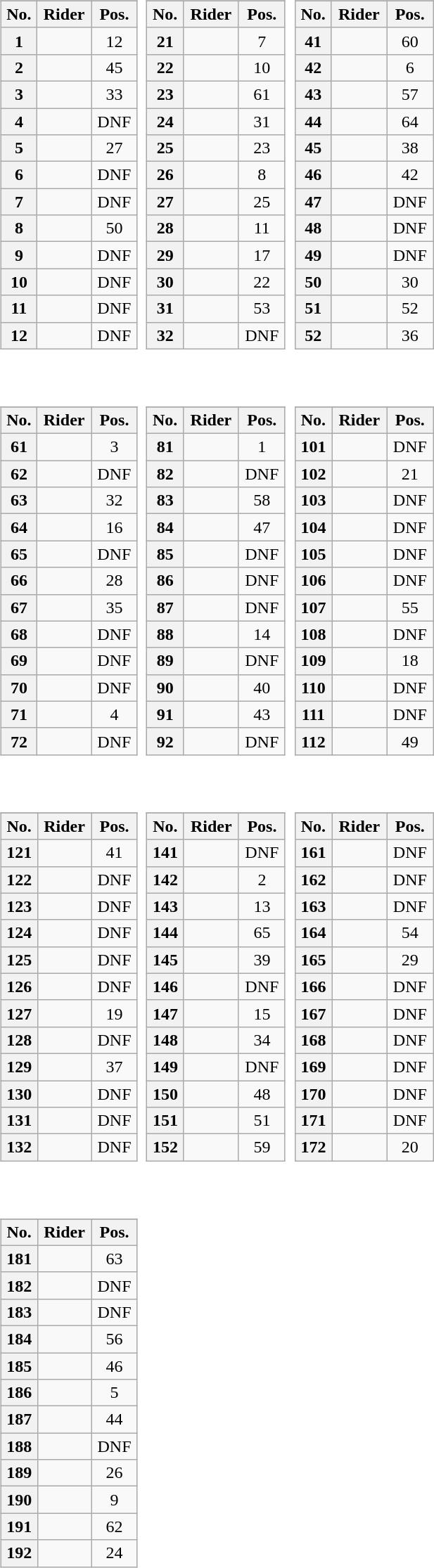<table>
<tr valign="top">
<td style="width:33%;"><br><table class="wikitable plainrowheaders" style="width:97%">
<tr>
</tr>
<tr style="text-align:center;">
<th scope="col">No.</th>
<th scope="col">Rider</th>
<th scope="col">Pos.</th>
</tr>
<tr>
<th scope="row" style="text-align:center;">1</th>
<td></td>
<td style="text-align:center;">12</td>
</tr>
<tr>
<th scope="row" style="text-align:center;">2</th>
<td></td>
<td style="text-align:center;">45</td>
</tr>
<tr>
<th scope="row" style="text-align:center;">3</th>
<td></td>
<td style="text-align:center;">33</td>
</tr>
<tr>
<th scope="row" style="text-align:center;">4</th>
<td></td>
<td style="text-align:center;">DNF</td>
</tr>
<tr>
<th scope="row" style="text-align:center;">5</th>
<td></td>
<td style="text-align:center;">27</td>
</tr>
<tr>
<th scope="row" style="text-align:center;">6</th>
<td></td>
<td style="text-align:center;">DNF</td>
</tr>
<tr>
<th scope="row" style="text-align:center;">7</th>
<td></td>
<td style="text-align:center;">DNF</td>
</tr>
<tr>
<th scope="row" style="text-align:center;">8</th>
<td></td>
<td style="text-align:center;">50</td>
</tr>
<tr>
<th scope="row" style="text-align:center;">9</th>
<td></td>
<td style="text-align:center;">DNF</td>
</tr>
<tr>
<th scope="row" style="text-align:center;">10</th>
<td></td>
<td style="text-align:center;">DNF</td>
</tr>
<tr>
<th scope="row" style="text-align:center;">11</th>
<td></td>
<td style="text-align:center;">DNF</td>
</tr>
<tr>
<th scope="row" style="text-align:center;">12</th>
<td></td>
<td style="text-align:center;">DNF</td>
</tr>
</table>
</td>
<td><br><table class="wikitable plainrowheaders" style="width:97%">
<tr>
</tr>
<tr style="text-align:center;">
<th scope="col">No.</th>
<th scope="col">Rider</th>
<th scope="col">Pos.</th>
</tr>
<tr>
<th scope="row" style="text-align:center;">21</th>
<td></td>
<td style="text-align:center;">7</td>
</tr>
<tr>
<th scope="row" style="text-align:center;">22</th>
<td></td>
<td style="text-align:center;">10</td>
</tr>
<tr>
<th scope="row" style="text-align:center;">23</th>
<td></td>
<td style="text-align:center;">61</td>
</tr>
<tr>
<th scope="row" style="text-align:center;">24</th>
<td></td>
<td style="text-align:center;">31</td>
</tr>
<tr>
<th scope="row" style="text-align:center;">25</th>
<td></td>
<td style="text-align:center;">23</td>
</tr>
<tr>
<th scope="row" style="text-align:center;">26</th>
<td></td>
<td style="text-align:center;">8</td>
</tr>
<tr>
<th scope="row" style="text-align:center;">27</th>
<td></td>
<td style="text-align:center;">25</td>
</tr>
<tr>
<th scope="row" style="text-align:center;">28</th>
<td></td>
<td style="text-align:center;">11</td>
</tr>
<tr>
<th scope="row" style="text-align:center;">29</th>
<td></td>
<td style="text-align:center;">17</td>
</tr>
<tr>
<th scope="row" style="text-align:center;">30</th>
<td></td>
<td style="text-align:center;">22</td>
</tr>
<tr>
<th scope="row" style="text-align:center;">31</th>
<td></td>
<td style="text-align:center;">53</td>
</tr>
<tr>
<th scope="row" style="text-align:center;">32</th>
<td></td>
<td style="text-align:center;">DNF</td>
</tr>
</table>
</td>
<td><br><table class="wikitable plainrowheaders" style="width:97%">
<tr>
</tr>
<tr style="text-align:center;">
<th scope="col">No.</th>
<th scope="col">Rider</th>
<th scope="col">Pos.</th>
</tr>
<tr>
<th scope="row" style="text-align:center;">41</th>
<td></td>
<td style="text-align:center;">60</td>
</tr>
<tr>
<th scope="row" style="text-align:center;">42</th>
<td></td>
<td style="text-align:center;">6</td>
</tr>
<tr>
<th scope="row" style="text-align:center;">43</th>
<td></td>
<td style="text-align:center;">57</td>
</tr>
<tr>
<th scope="row" style="text-align:center;">44</th>
<td></td>
<td style="text-align:center;">64</td>
</tr>
<tr>
<th scope="row" style="text-align:center;">45</th>
<td></td>
<td style="text-align:center;">38</td>
</tr>
<tr>
<th scope="row" style="text-align:center;">46</th>
<td></td>
<td style="text-align:center;">42</td>
</tr>
<tr>
<th scope="row" style="text-align:center;">47</th>
<td></td>
<td style="text-align:center;">DNF</td>
</tr>
<tr>
<th scope="row" style="text-align:center;">48</th>
<td></td>
<td style="text-align:center;">DNF</td>
</tr>
<tr>
<th scope="row" style="text-align:center;">49</th>
<td></td>
<td style="text-align:center;">DNF</td>
</tr>
<tr>
<th scope="row" style="text-align:center;">50</th>
<td></td>
<td style="text-align:center;">30</td>
</tr>
<tr>
<th scope="row" style="text-align:center;">51</th>
<td></td>
<td style="text-align:center;">52</td>
</tr>
<tr>
<th scope="row" style="text-align:center;">52</th>
<td></td>
<td style="text-align:center;">36</td>
</tr>
</table>
</td>
</tr>
<tr valign="top">
<td><br><table class="wikitable plainrowheaders" style="width:97%">
<tr>
</tr>
<tr style="text-align:center;">
<th scope="col">No.</th>
<th scope="col">Rider</th>
<th scope="col">Pos.</th>
</tr>
<tr>
<th scope="row" style="text-align:center;">61</th>
<td></td>
<td style="text-align:center;">3</td>
</tr>
<tr>
<th scope="row" style="text-align:center;">62</th>
<td></td>
<td style="text-align:center;">DNF</td>
</tr>
<tr>
<th scope="row" style="text-align:center;">63</th>
<td></td>
<td style="text-align:center;">32</td>
</tr>
<tr>
<th scope="row" style="text-align:center;">64</th>
<td></td>
<td style="text-align:center;">16</td>
</tr>
<tr>
<th scope="row" style="text-align:center;">65</th>
<td></td>
<td style="text-align:center;">DNF</td>
</tr>
<tr>
<th scope="row" style="text-align:center;">66</th>
<td></td>
<td style="text-align:center;">28</td>
</tr>
<tr>
<th scope="row" style="text-align:center;">67</th>
<td></td>
<td style="text-align:center;">35</td>
</tr>
<tr>
<th scope="row" style="text-align:center;">68</th>
<td></td>
<td style="text-align:center;">DNF</td>
</tr>
<tr>
<th scope="row" style="text-align:center;">69</th>
<td></td>
<td style="text-align:center;">DNF</td>
</tr>
<tr>
<th scope="row" style="text-align:center;">70</th>
<td></td>
<td style="text-align:center;">DNF</td>
</tr>
<tr>
<th scope="row" style="text-align:center;">71</th>
<td></td>
<td style="text-align:center;">4</td>
</tr>
<tr>
<th scope="row" style="text-align:center;">72</th>
<td></td>
<td style="text-align:center;">DNF</td>
</tr>
</table>
</td>
<td><br><table class="wikitable plainrowheaders" style="width:97%">
<tr>
</tr>
<tr style="text-align:center;">
<th scope="col">No.</th>
<th scope="col">Rider</th>
<th scope="col">Pos.</th>
</tr>
<tr>
<th scope="row" style="text-align:center;">81</th>
<td></td>
<td style="text-align:center;">1</td>
</tr>
<tr>
<th scope="row" style="text-align:center;">82</th>
<td></td>
<td style="text-align:center;">DNF</td>
</tr>
<tr>
<th scope="row" style="text-align:center;">83</th>
<td></td>
<td style="text-align:center;">58</td>
</tr>
<tr>
<th scope="row" style="text-align:center;">84</th>
<td></td>
<td style="text-align:center;">47</td>
</tr>
<tr>
<th scope="row" style="text-align:center;">85</th>
<td></td>
<td style="text-align:center;">DNF</td>
</tr>
<tr>
<th scope="row" style="text-align:center;">86</th>
<td></td>
<td style="text-align:center;">DNF</td>
</tr>
<tr>
<th scope="row" style="text-align:center;">87</th>
<td></td>
<td style="text-align:center;">DNF</td>
</tr>
<tr>
<th scope="row" style="text-align:center;">88</th>
<td></td>
<td style="text-align:center;">14</td>
</tr>
<tr>
<th scope="row" style="text-align:center;">89</th>
<td></td>
<td style="text-align:center;">DNF</td>
</tr>
<tr>
<th scope="row" style="text-align:center;">90</th>
<td></td>
<td style="text-align:center;">40</td>
</tr>
<tr>
<th scope="row" style="text-align:center;">91</th>
<td></td>
<td style="text-align:center;">43</td>
</tr>
<tr>
<th scope="row" style="text-align:center;">92</th>
<td></td>
<td style="text-align:center;">DNF</td>
</tr>
</table>
</td>
<td><br><table class="wikitable plainrowheaders" style="width:97%">
<tr>
</tr>
<tr style="text-align:center;">
<th scope="col">No.</th>
<th scope="col">Rider</th>
<th scope="col">Pos.</th>
</tr>
<tr>
<th scope="row" style="text-align:center;">101</th>
<td></td>
<td style="text-align:center;">DNF</td>
</tr>
<tr>
<th scope="row" style="text-align:center;">102</th>
<td></td>
<td style="text-align:center;">21</td>
</tr>
<tr>
<th scope="row" style="text-align:center;">103</th>
<td></td>
<td style="text-align:center;">DNF</td>
</tr>
<tr>
<th scope="row" style="text-align:center;">104</th>
<td></td>
<td style="text-align:center;">DNF</td>
</tr>
<tr>
<th scope="row" style="text-align:center;">105</th>
<td></td>
<td style="text-align:center;">DNF</td>
</tr>
<tr>
<th scope="row" style="text-align:center;">106</th>
<td></td>
<td style="text-align:center;">DNF</td>
</tr>
<tr>
<th scope="row" style="text-align:center;">107</th>
<td></td>
<td style="text-align:center;">55</td>
</tr>
<tr>
<th scope="row" style="text-align:center;">108</th>
<td></td>
<td style="text-align:center;">DNF</td>
</tr>
<tr>
<th scope="row" style="text-align:center;">109</th>
<td></td>
<td style="text-align:center;">18</td>
</tr>
<tr>
<th scope="row" style="text-align:center;">110</th>
<td></td>
<td style="text-align:center;">DNF</td>
</tr>
<tr>
<th scope="row" style="text-align:center;">111</th>
<td></td>
<td style="text-align:center;">DNF</td>
</tr>
<tr>
<th scope="row" style="text-align:center;">112</th>
<td></td>
<td style="text-align:center;">49</td>
</tr>
</table>
</td>
</tr>
<tr valign="top">
<td><br><table class="wikitable plainrowheaders" style="width:97%">
<tr>
</tr>
<tr style="text-align:center;">
<th scope="col">No.</th>
<th scope="col">Rider</th>
<th scope="col">Pos.</th>
</tr>
<tr>
<th scope="row" style="text-align:center;">121</th>
<td></td>
<td style="text-align:center;">41</td>
</tr>
<tr>
<th scope="row" style="text-align:center;">122</th>
<td></td>
<td style="text-align:center;">DNF</td>
</tr>
<tr>
<th scope="row" style="text-align:center;">123</th>
<td></td>
<td style="text-align:center;">DNF</td>
</tr>
<tr>
<th scope="row" style="text-align:center;">124</th>
<td></td>
<td style="text-align:center;">DNF</td>
</tr>
<tr>
<th scope="row" style="text-align:center;">125</th>
<td></td>
<td style="text-align:center;">DNF</td>
</tr>
<tr>
<th scope="row" style="text-align:center;">126</th>
<td></td>
<td style="text-align:center;">DNF</td>
</tr>
<tr>
<th scope="row" style="text-align:center;">127</th>
<td></td>
<td style="text-align:center;">19</td>
</tr>
<tr>
<th scope="row" style="text-align:center;">128</th>
<td></td>
<td style="text-align:center;">DNF</td>
</tr>
<tr>
<th scope="row" style="text-align:center;">129</th>
<td></td>
<td style="text-align:center;">37</td>
</tr>
<tr>
<th scope="row" style="text-align:center;">130</th>
<td></td>
<td style="text-align:center;">DNF</td>
</tr>
<tr>
<th scope="row" style="text-align:center;">131</th>
<td></td>
<td style="text-align:center;">DNF</td>
</tr>
<tr>
<th scope="row" style="text-align:center;">132</th>
<td></td>
<td style="text-align:center;">DNF</td>
</tr>
</table>
</td>
<td><br><table class="wikitable plainrowheaders" style="width:97%">
<tr>
</tr>
<tr style="text-align:center;">
<th scope="col">No.</th>
<th scope="col">Rider</th>
<th scope="col">Pos.</th>
</tr>
<tr>
<th scope="row" style="text-align:center;">141</th>
<td></td>
<td style="text-align:center;">DNF</td>
</tr>
<tr>
<th scope="row" style="text-align:center;">142</th>
<td></td>
<td style="text-align:center;">2</td>
</tr>
<tr>
<th scope="row" style="text-align:center;">143</th>
<td></td>
<td style="text-align:center;">13</td>
</tr>
<tr>
<th scope="row" style="text-align:center;">144</th>
<td></td>
<td style="text-align:center;">65</td>
</tr>
<tr>
<th scope="row" style="text-align:center;">145</th>
<td></td>
<td style="text-align:center;">39</td>
</tr>
<tr>
<th scope="row" style="text-align:center;">146</th>
<td></td>
<td style="text-align:center;">DNF</td>
</tr>
<tr>
<th scope="row" style="text-align:center;">147</th>
<td></td>
<td style="text-align:center;">15</td>
</tr>
<tr>
<th scope="row" style="text-align:center;">148</th>
<td></td>
<td style="text-align:center;">34</td>
</tr>
<tr>
<th scope="row" style="text-align:center;">149</th>
<td></td>
<td style="text-align:center;">DNF</td>
</tr>
<tr>
<th scope="row" style="text-align:center;">150</th>
<td></td>
<td style="text-align:center;">48</td>
</tr>
<tr>
<th scope="row" style="text-align:center;">151</th>
<td></td>
<td style="text-align:center;">51</td>
</tr>
<tr>
<th scope="row" style="text-align:center;">152</th>
<td></td>
<td style="text-align:center;">59</td>
</tr>
</table>
</td>
<td><br><table class="wikitable plainrowheaders" style="width:97%">
<tr>
</tr>
<tr style="text-align:center;">
<th scope="col">No.</th>
<th scope="col">Rider</th>
<th scope="col">Pos.</th>
</tr>
<tr>
<th scope="row" style="text-align:center;">161</th>
<td></td>
<td style="text-align:center;">DNF</td>
</tr>
<tr>
<th scope="row" style="text-align:center;">162</th>
<td></td>
<td style="text-align:center;">DNF</td>
</tr>
<tr>
<th scope="row" style="text-align:center;">163</th>
<td></td>
<td style="text-align:center;">DNF</td>
</tr>
<tr>
<th scope="row" style="text-align:center;">164</th>
<td></td>
<td style="text-align:center;">54</td>
</tr>
<tr>
<th scope="row" style="text-align:center;">165</th>
<td></td>
<td style="text-align:center;">29</td>
</tr>
<tr>
<th scope="row" style="text-align:center;">166</th>
<td></td>
<td style="text-align:center;">DNF</td>
</tr>
<tr>
<th scope="row" style="text-align:center;">167</th>
<td></td>
<td style="text-align:center;">DNF</td>
</tr>
<tr>
<th scope="row" style="text-align:center;">168</th>
<td></td>
<td style="text-align:center;">DNF</td>
</tr>
<tr>
<th scope="row" style="text-align:center;">169</th>
<td></td>
<td style="text-align:center;">DNF</td>
</tr>
<tr>
<th scope="row" style="text-align:center;">170</th>
<td></td>
<td style="text-align:center;">DNF</td>
</tr>
<tr>
<th scope="row" style="text-align:center;">171</th>
<td></td>
<td style="text-align:center;">DNF</td>
</tr>
<tr>
<th scope="row" style="text-align:center;">172</th>
<td></td>
<td style="text-align:center;">20</td>
</tr>
</table>
</td>
</tr>
<tr valign="top">
<td><br><table class="wikitable plainrowheaders" style="width:97%">
<tr>
</tr>
<tr style="text-align:center;">
<th scope="col">No.</th>
<th scope="col">Rider</th>
<th scope="col">Pos.</th>
</tr>
<tr>
<th scope="row" style="text-align:center;">181</th>
<td></td>
<td style="text-align:center;">63</td>
</tr>
<tr>
<th scope="row" style="text-align:center;">182</th>
<td></td>
<td style="text-align:center;">DNF</td>
</tr>
<tr>
<th scope="row" style="text-align:center;">183</th>
<td></td>
<td style="text-align:center;">DNF</td>
</tr>
<tr>
<th scope="row" style="text-align:center;">184</th>
<td></td>
<td style="text-align:center;">56</td>
</tr>
<tr>
<th scope="row" style="text-align:center;">185</th>
<td></td>
<td style="text-align:center;">46</td>
</tr>
<tr>
<th scope="row" style="text-align:center;">186</th>
<td></td>
<td style="text-align:center;">5</td>
</tr>
<tr>
<th scope="row" style="text-align:center;">187</th>
<td></td>
<td style="text-align:center;">44</td>
</tr>
<tr>
<th scope="row" style="text-align:center;">188</th>
<td></td>
<td style="text-align:center;">DNF</td>
</tr>
<tr>
<th scope="row" style="text-align:center;">189</th>
<td></td>
<td style="text-align:center;">26</td>
</tr>
<tr>
<th scope="row" style="text-align:center;">190</th>
<td></td>
<td style="text-align:center;">9</td>
</tr>
<tr>
<th scope="row" style="text-align:center;">191</th>
<td></td>
<td style="text-align:center;">62</td>
</tr>
<tr>
<th scope="row" style="text-align:center;">192</th>
<td></td>
<td style="text-align:center;">24</td>
</tr>
</table>
</td>
</tr>
</table>
